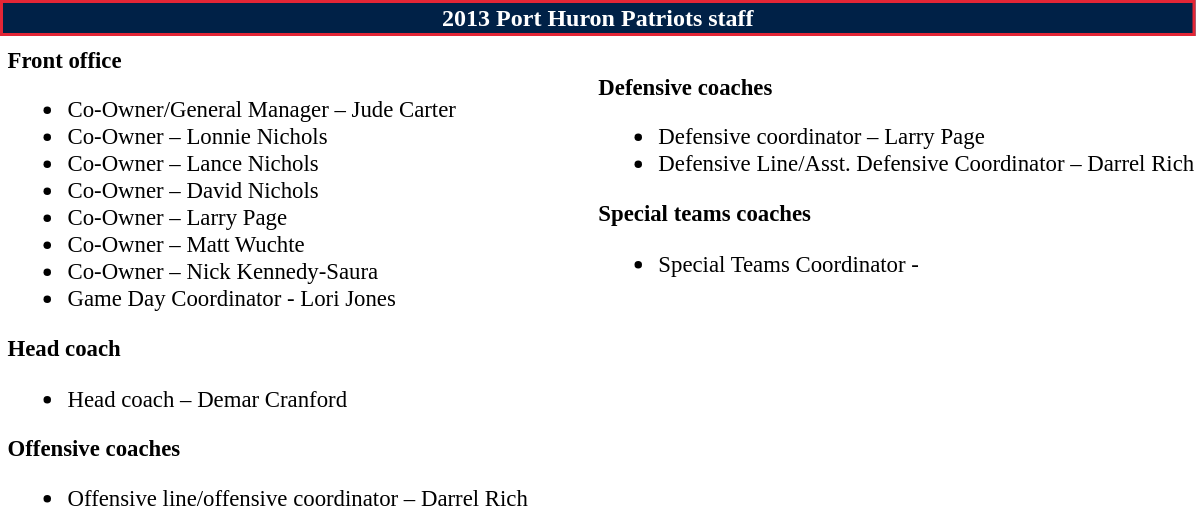<table class="toccolours" style="text-align: left;">
<tr>
<th colspan="7" style="background:#002147; color:white; text-align: center; border:2px solid #E32636;"><strong>2013 Port Huron Patriots staff</strong></th>
</tr>
<tr>
<td colspan=7 align="right"></td>
</tr>
<tr>
<td valign="top"></td>
<td style="font-size: 95%;" valign="top"><strong>Front office</strong><br><ul><li>Co-Owner/General Manager – Jude Carter</li><li>Co-Owner – Lonnie Nichols</li><li>Co-Owner – Lance Nichols</li><li>Co-Owner – David Nichols</li><li>Co-Owner – Larry Page</li><li>Co-Owner – Matt Wuchte</li><li>Co-Owner – Nick Kennedy-Saura</li><li>Game Day Coordinator - Lori Jones</li></ul><strong>Head coach</strong><ul><li>Head coach – Demar Cranford</li></ul><strong>Offensive coaches</strong><ul><li>Offensive line/offensive coordinator – Darrel Rich</li></ul></td>
<td width="35"> </td>
<td valign="top"></td>
<td style="font-size: 95%;" valign="top"><br><strong>Defensive coaches</strong><ul><li>Defensive coordinator – Larry Page</li><li>Defensive Line/Asst. Defensive Coordinator – Darrel Rich</li></ul><strong>Special teams coaches</strong><ul><li>Special Teams Coordinator -</li></ul></td>
</tr>
</table>
